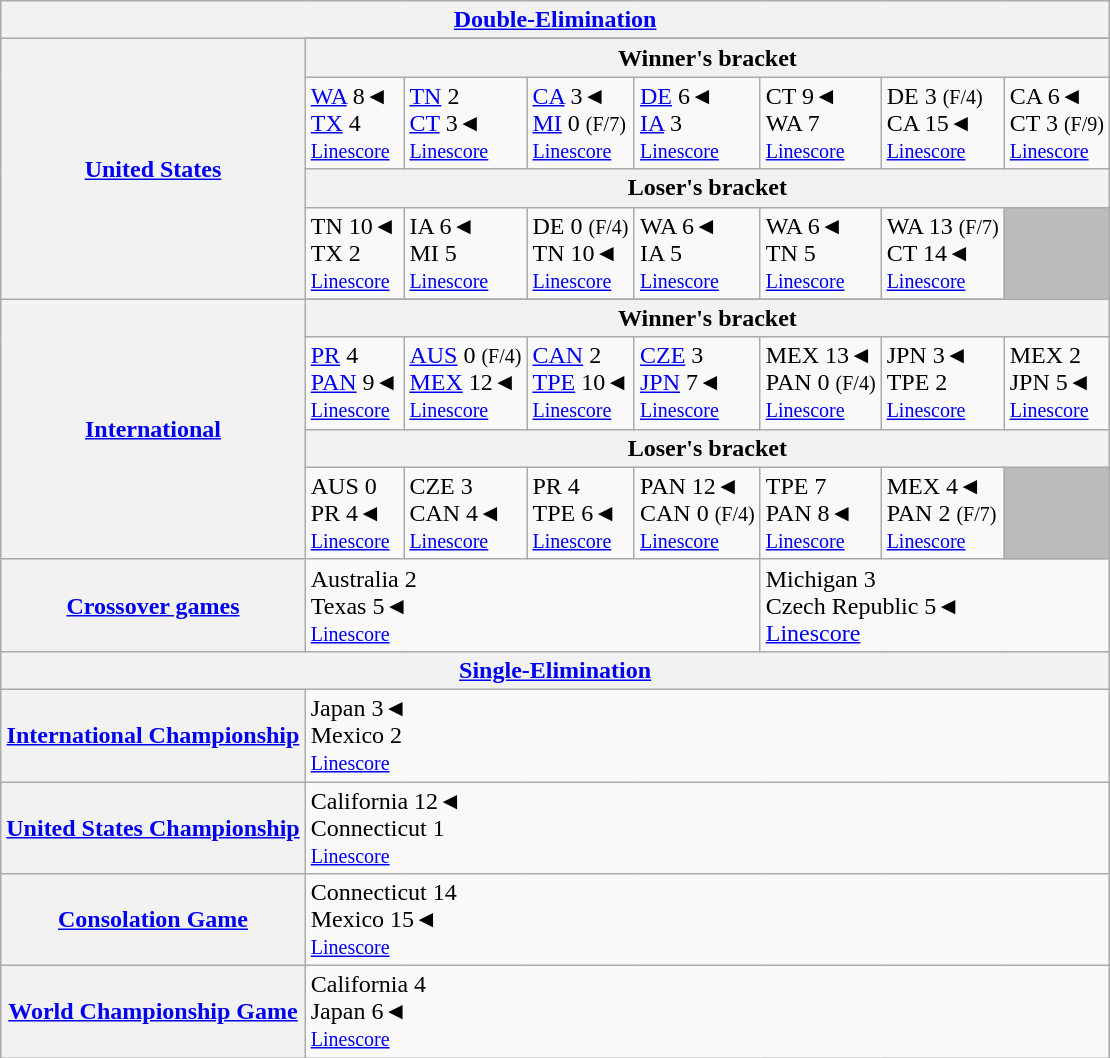<table class="wikitable">
<tr>
<th colspan="8"><a href='#'>Double-Elimination</a></th>
</tr>
<tr>
<th rowspan="5"><a href='#'>United States</a></th>
</tr>
<tr>
<th colspan="7">Winner's bracket</th>
</tr>
<tr>
<td> <a href='#'>WA</a> 8◄<br> <a href='#'>TX</a> 4<br><small><a href='#'>Linescore</a></small></td>
<td> <a href='#'>TN</a> 2<br> <a href='#'>CT</a> 3◄<br><small><a href='#'>Linescore</a></small></td>
<td> <a href='#'>CA</a> 3◄<br> <a href='#'>MI</a> 0 <small>(F/7)</small><br><small><a href='#'>Linescore</a></small></td>
<td> <a href='#'>DE</a> 6◄<br> <a href='#'>IA</a> 3<br><small><a href='#'>Linescore</a></small></td>
<td> CT 9◄<br> WA 7<br><small><a href='#'>Linescore</a></small></td>
<td> DE 3 <small>(F/4)</small><br> CA 15◄<br><small><a href='#'>Linescore</a></small></td>
<td> CA 6◄<br> CT 3 <small>(F/9)</small><br><small><a href='#'>Linescore</a></small></td>
</tr>
<tr>
<th colspan="7">Loser's bracket</th>
</tr>
<tr>
<td> TN 10◄<br> TX 2<br><small><a href='#'>Linescore</a></small></td>
<td> IA 6◄<br> MI 5<br><small><a href='#'>Linescore</a></small></td>
<td> DE 0 <small>(F/4)</small><br> TN 10◄<br><small><a href='#'>Linescore</a></small></td>
<td> WA 6◄<br> IA 5<br><small><a href='#'>Linescore</a></small></td>
<td> WA 6◄<br> TN 5<br><small><a href='#'>Linescore</a></small></td>
<td> WA 13 <small>(F/7)</small><br> CT 14◄<br><small><a href='#'>Linescore</a></small></td>
<td bgcolor="bbbbbb"> </td>
</tr>
<tr>
<th rowspan="5"><a href='#'>International</a></th>
</tr>
<tr>
<th colspan="7">Winner's bracket</th>
</tr>
<tr>
<td> <a href='#'>PR</a> 4 <br> <a href='#'>PAN</a> 9◄<br><small><a href='#'>Linescore</a></small></td>
<td> <a href='#'>AUS</a> 0 <small>(F/4)</small><br> <a href='#'>MEX</a> 12◄<br><small><a href='#'>Linescore</a></small></td>
<td> <a href='#'>CAN</a> 2<br> <a href='#'>TPE</a> 10◄<br><small><a href='#'>Linescore</a></small></td>
<td> <a href='#'>CZE</a> 3<br> <a href='#'>JPN</a> 7◄<br><small><a href='#'>Linescore</a></small></td>
<td> MEX 13◄<br> PAN 0 <small>(F/4)</small><br><small><a href='#'>Linescore</a></small></td>
<td> JPN 3◄<br> TPE 2<br><small><a href='#'>Linescore</a></small></td>
<td> MEX 2<br> JPN 5◄<br><small><a href='#'>Linescore</a></small></td>
</tr>
<tr>
<th colspan="7">Loser's bracket</th>
</tr>
<tr>
<td> AUS 0<br> PR 4◄<br><small><a href='#'>Linescore</a></small></td>
<td> CZE 3<br> CAN 4◄<br><small><a href='#'>Linescore</a></small></td>
<td> PR 4<br> TPE 6◄<br><small><a href='#'>Linescore</a></small></td>
<td> PAN 12◄<br> CAN 0 <small>(F/4)</small><br><small><a href='#'>Linescore</a></small></td>
<td> TPE 7<br> PAN 8◄<br><small><a href='#'>Linescore</a></small></td>
<td> MEX 4◄<br> PAN 2 <small>(F/7)</small><br><small><a href='#'>Linescore</a></small></td>
<td bgcolor="bbbbbb"> </td>
</tr>
<tr>
<th><a href='#'>Crossover games</a></th>
<td colspan="4"> Australia 2<br> Texas 5◄<br><small><a href='#'>Linescore</a></small></td>
<td colspan="4"> Michigan 3<br> Czech Republic 5◄<br><a href='#'>Linescore</a></td>
</tr>
<tr>
<th colspan="8"><a href='#'>Single-Elimination</a></th>
</tr>
<tr>
<th><a href='#'>International Championship</a></th>
<td colspan="8"> Japan 3◄<br> Mexico 2<br><small><a href='#'>Linescore</a></small></td>
</tr>
<tr>
<th><a href='#'>United States Championship</a></th>
<td colspan="8"> California 12◄<br> Connecticut 1<br><small><a href='#'>Linescore</a></small></td>
</tr>
<tr>
<th><a href='#'>Consolation Game</a></th>
<td colspan="8"> Connecticut 14<br> Mexico 15◄<br><small><a href='#'>Linescore</a></small></td>
</tr>
<tr>
<th><a href='#'>World Championship Game</a></th>
<td colspan="8"> California 4<br> Japan 6◄<br><small><a href='#'>Linescore</a></small></td>
</tr>
</table>
